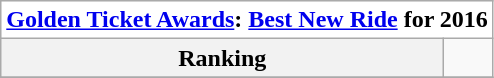<table class="wikitable">
<tr>
<th style="text-align:center; background:white;" colspan="500"><a href='#'>Golden Ticket Awards</a>: <a href='#'>Best New Ride</a> for 2016</th>
</tr>
<tr style="background:#white;">
<th style="text-align:center;">Ranking</th>
<td></td>
</tr>
<tr>
</tr>
</table>
